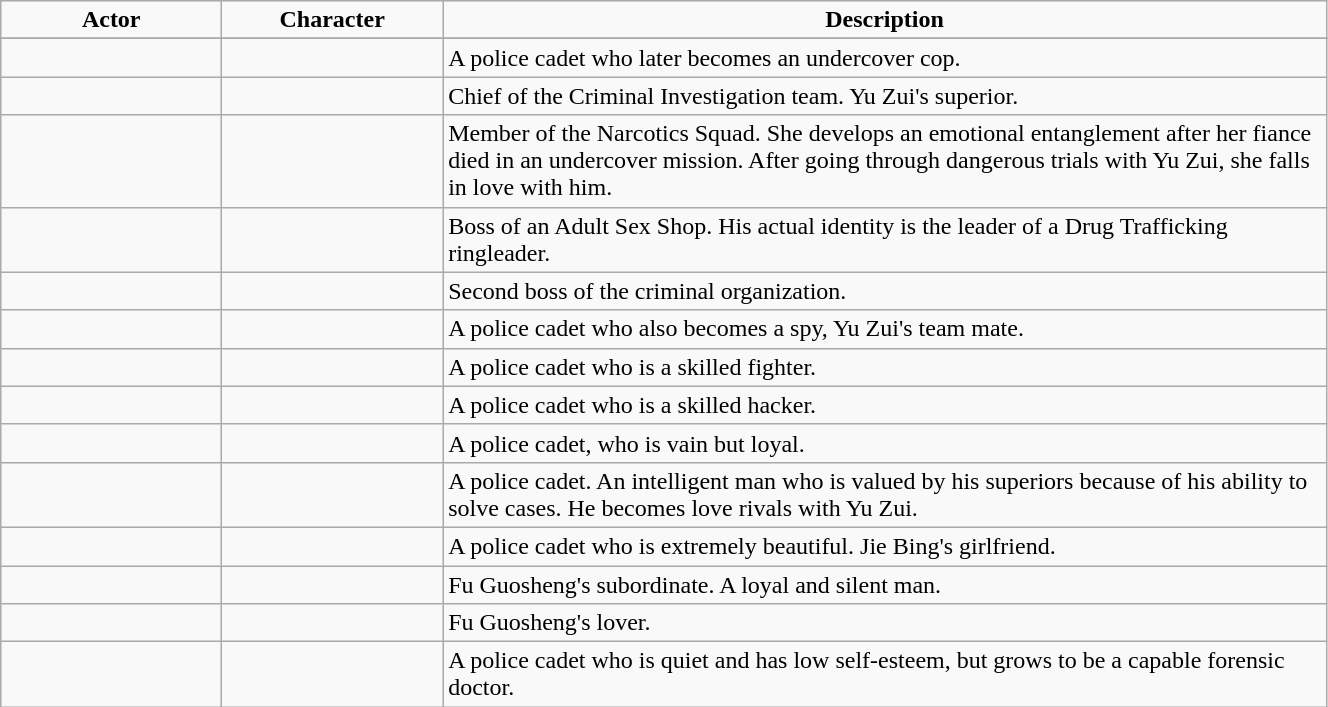<table class="wikitable" width="70%">
<tr align=center>
<td width="10%"><strong>Actor</strong></td>
<td width="10%"><strong>Character</strong></td>
<td width="40%"><strong>Description</strong></td>
</tr>
<tr th:70%"|>
</tr>
<tr>
<td></td>
<td></td>
<td>A police cadet who later becomes an undercover cop.</td>
</tr>
<tr>
<td></td>
<td></td>
<td>Chief of the Criminal Investigation team. Yu Zui's superior.</td>
</tr>
<tr>
<td></td>
<td></td>
<td>Member of the Narcotics Squad. She develops an emotional entanglement after her fiance died in an undercover mission. After going through dangerous trials with Yu Zui, she falls in love with him.</td>
</tr>
<tr>
<td></td>
<td></td>
<td>Boss of an Adult Sex Shop. His actual identity is the leader of a Drug Trafficking ringleader.</td>
</tr>
<tr>
<td></td>
<td></td>
<td>Second boss of the criminal organization.</td>
</tr>
<tr>
<td></td>
<td></td>
<td>A police cadet who also becomes a spy, Yu Zui's team mate.</td>
</tr>
<tr>
<td></td>
<td></td>
<td>A police cadet who is a skilled fighter.</td>
</tr>
<tr>
<td></td>
<td></td>
<td>A police cadet who is a skilled hacker.</td>
</tr>
<tr>
<td></td>
<td></td>
<td>A police cadet, who is vain but loyal.</td>
</tr>
<tr>
<td></td>
<td></td>
<td>A police cadet. An intelligent man who is valued by his superiors because of his ability to solve cases. He becomes love rivals with Yu Zui.</td>
</tr>
<tr>
<td></td>
<td></td>
<td>A police cadet who is extremely beautiful. Jie Bing's girlfriend.</td>
</tr>
<tr>
<td></td>
<td></td>
<td>Fu Guosheng's subordinate. A loyal and silent man.</td>
</tr>
<tr>
<td></td>
<td></td>
<td>Fu Guosheng's lover.</td>
</tr>
<tr>
<td></td>
<td></td>
<td>A police cadet who is quiet and has low self-esteem, but grows to be a capable forensic doctor.</td>
</tr>
</table>
